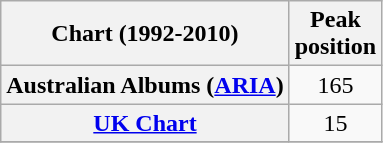<table class="wikitable sortable plainrowheaders" border="1">
<tr>
<th scope="col">Chart (1992-2010)</th>
<th scope="col">Peak<br>position</th>
</tr>
<tr>
<th scope="row">Australian Albums (<a href='#'>ARIA</a>)</th>
<td style="text-align:center;">165</td>
</tr>
<tr>
<th scope="row"><a href='#'>UK Chart</a></th>
<td align="center">15</td>
</tr>
<tr>
</tr>
</table>
